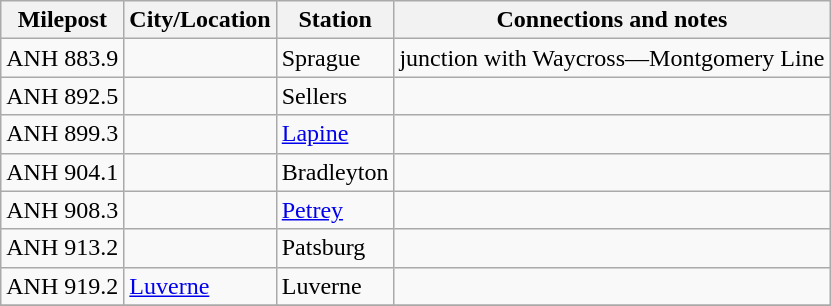<table class="wikitable">
<tr>
<th>Milepost</th>
<th>City/Location</th>
<th>Station</th>
<th>Connections and notes</th>
</tr>
<tr>
<td>ANH 883.9</td>
<td></td>
<td>Sprague</td>
<td>junction with Waycross—Montgomery Line</td>
</tr>
<tr>
<td>ANH 892.5</td>
<td></td>
<td>Sellers</td>
<td></td>
</tr>
<tr>
<td>ANH 899.3</td>
<td></td>
<td><a href='#'>Lapine</a></td>
<td></td>
</tr>
<tr>
<td>ANH 904.1</td>
<td></td>
<td>Bradleyton</td>
<td></td>
</tr>
<tr>
<td>ANH 908.3</td>
<td></td>
<td><a href='#'>Petrey</a></td>
<td></td>
</tr>
<tr>
<td>ANH 913.2</td>
<td></td>
<td>Patsburg</td>
<td></td>
</tr>
<tr>
<td>ANH 919.2</td>
<td><a href='#'>Luverne</a></td>
<td>Luverne</td>
<td></td>
</tr>
<tr>
</tr>
</table>
